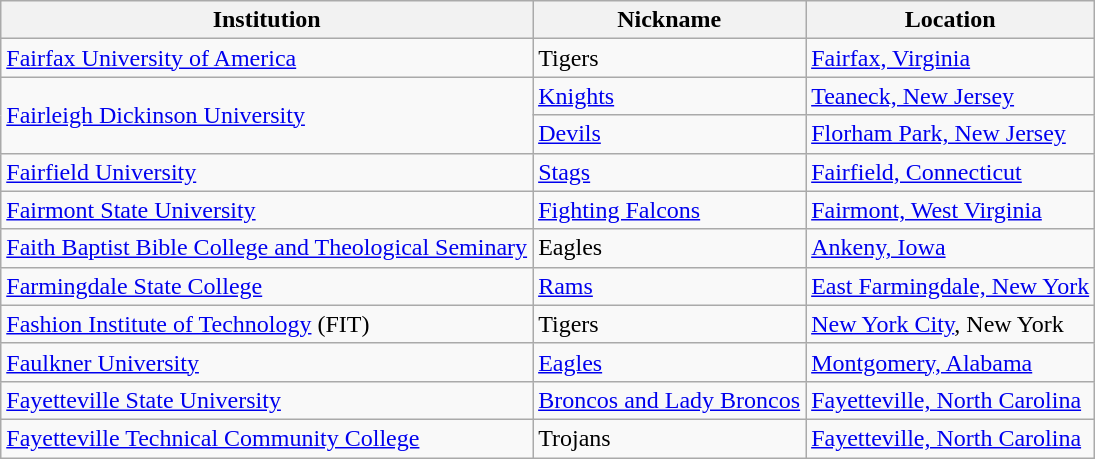<table class="wikitable">
<tr>
<th>Institution</th>
<th>Nickname</th>
<th>Location</th>
</tr>
<tr>
<td><a href='#'>Fairfax University of America</a></td>
<td>Tigers</td>
<td><a href='#'>Fairfax, Virginia</a></td>
</tr>
<tr>
<td rowspan="2"><a href='#'>Fairleigh Dickinson University</a></td>
<td><a href='#'>Knights</a></td>
<td><a href='#'>Teaneck, New Jersey</a></td>
</tr>
<tr>
<td><a href='#'>Devils</a></td>
<td><a href='#'>Florham Park, New Jersey</a></td>
</tr>
<tr>
<td><a href='#'>Fairfield University</a></td>
<td><a href='#'>Stags</a></td>
<td><a href='#'>Fairfield, Connecticut</a></td>
</tr>
<tr>
<td><a href='#'>Fairmont State University</a></td>
<td><a href='#'>Fighting Falcons</a></td>
<td><a href='#'>Fairmont, West Virginia</a></td>
</tr>
<tr>
<td><a href='#'>Faith Baptist Bible College and Theological Seminary</a></td>
<td>Eagles</td>
<td><a href='#'>Ankeny, Iowa</a></td>
</tr>
<tr>
<td><a href='#'>Farmingdale State College</a></td>
<td><a href='#'>Rams</a></td>
<td><a href='#'>East Farmingdale, New York</a></td>
</tr>
<tr>
<td><a href='#'>Fashion Institute of Technology</a> (FIT)</td>
<td>Tigers</td>
<td><a href='#'>New York City</a>, New York</td>
</tr>
<tr>
<td><a href='#'>Faulkner University</a></td>
<td><a href='#'>Eagles</a></td>
<td><a href='#'>Montgomery, Alabama</a></td>
</tr>
<tr>
<td><a href='#'>Fayetteville State University</a></td>
<td><a href='#'>Broncos and Lady Broncos</a></td>
<td><a href='#'>Fayetteville, North Carolina</a></td>
</tr>
<tr>
<td><a href='#'>Fayetteville Technical Community College</a></td>
<td>Trojans</td>
<td><a href='#'>Fayetteville, North Carolina</a></td>
</tr>
</table>
